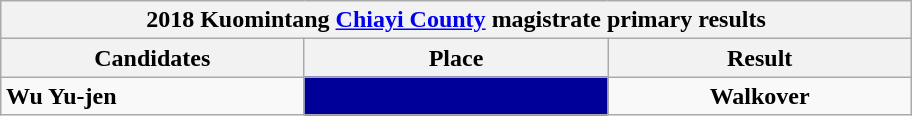<table class="wikitable collapsible" style="margin:1em auto;">
<tr>
<th colspan="6" width=600>2018 Kuomintang <a href='#'>Chiayi County</a> magistrate primary results</th>
</tr>
<tr>
<th width=80>Candidates</th>
<th width=80>Place</th>
<th width=80>Result</th>
</tr>
<tr>
<td><strong>Wu Yu-jen</strong></td>
<td style="background: #000099; text-align:center"><strong></strong></td>
<td style="text-align:center"><strong>Walkover</strong></td>
</tr>
</table>
